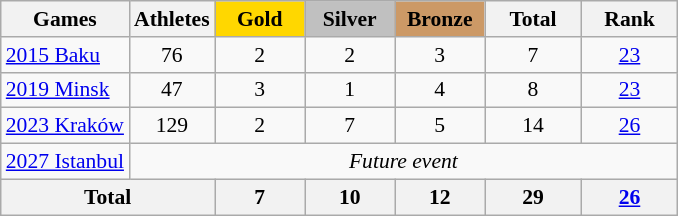<table class="wikitable" style="text-align:center; font-size:90%;">
<tr>
<th>Games</th>
<th>Athletes</th>
<td style="background:gold; width:3.7em; font-weight:bold;">Gold</td>
<td style="background:silver; width:3.7em; font-weight:bold;">Silver</td>
<td style="background:#cc9966; width:3.7em; font-weight:bold;">Bronze</td>
<th style="width:4em; font-weight:bold;">Total</th>
<th style="width:4em; font-weight:bold;">Rank</th>
</tr>
<tr>
<td align=left> <a href='#'>2015 Baku</a></td>
<td>76</td>
<td>2</td>
<td>2</td>
<td>3</td>
<td>7</td>
<td><a href='#'>23</a></td>
</tr>
<tr>
<td align=left> <a href='#'>2019 Minsk</a></td>
<td>47</td>
<td>3</td>
<td>1</td>
<td>4</td>
<td>8</td>
<td><a href='#'>23</a></td>
</tr>
<tr>
<td align=left> <a href='#'>2023 Kraków</a></td>
<td>129</td>
<td>2</td>
<td>7</td>
<td>5</td>
<td>14</td>
<td><a href='#'>26</a></td>
</tr>
<tr>
<td align=left> <a href='#'>2027 Istanbul</a></td>
<td colspan=6><em>Future event</em></td>
</tr>
<tr>
<th colspan=2>Total</th>
<th>7</th>
<th>10</th>
<th>12</th>
<th>29</th>
<th><a href='#'>26</a></th>
</tr>
</table>
